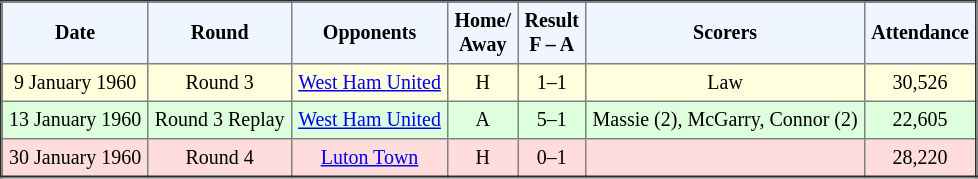<table border="2" cellpadding="4" style="border-collapse:collapse; text-align:center; font-size:smaller;">
<tr style="background:#f0f6ff;">
<th><strong>Date</strong></th>
<th><strong>Round</strong></th>
<th><strong>Opponents</strong></th>
<th><strong>Home/<br>Away</strong></th>
<th><strong>Result<br>F – A</strong></th>
<th><strong>Scorers</strong></th>
<th><strong>Attendance</strong></th>
</tr>
<tr style="background:#ffd;">
<td>9 January 1960</td>
<td>Round 3</td>
<td><a href='#'>West Ham United</a></td>
<td>H</td>
<td>1–1</td>
<td>Law</td>
<td>30,526</td>
</tr>
<tr style="background:#dfd;">
<td>13 January 1960</td>
<td>Round 3 Replay</td>
<td><a href='#'>West Ham United</a></td>
<td>A</td>
<td>5–1</td>
<td>Massie (2), McGarry, Connor (2)</td>
<td>22,605</td>
</tr>
<tr style="background:#fdd;">
<td>30 January 1960</td>
<td>Round 4</td>
<td><a href='#'>Luton Town</a></td>
<td>H</td>
<td>0–1</td>
<td></td>
<td>28,220</td>
</tr>
</table>
